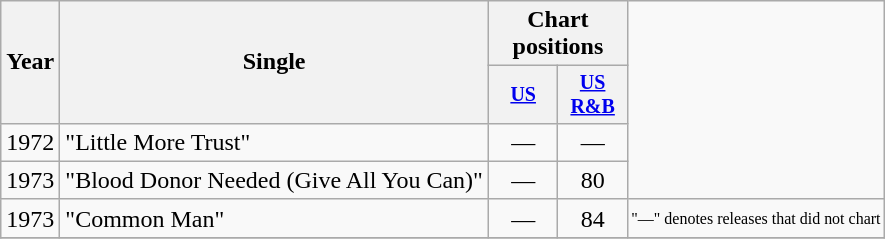<table class="wikitable" style="text-align:center;">
<tr>
<th rowspan="2">Year</th>
<th rowspan="2">Single</th>
<th colspan="2">Chart positions</th>
</tr>
<tr style="font-size:smaller;">
<th width="40"><a href='#'>US</a></th>
<th width="40"><a href='#'>US<br>R&B</a></th>
</tr>
<tr>
<td>1972</td>
<td align="left">"Little More Trust"</td>
<td>—</td>
<td>—</td>
</tr>
<tr>
<td>1973</td>
<td align="left">"Blood Donor Needed (Give All You Can)"</td>
<td>—</td>
<td>80</td>
</tr>
<tr>
<td>1973</td>
<td align="left">"Common Man"</td>
<td>—</td>
<td>84</td>
<td align="center" colspan="6" style="font-size:8pt">"—" denotes releases that did not chart</td>
</tr>
<tr>
</tr>
</table>
